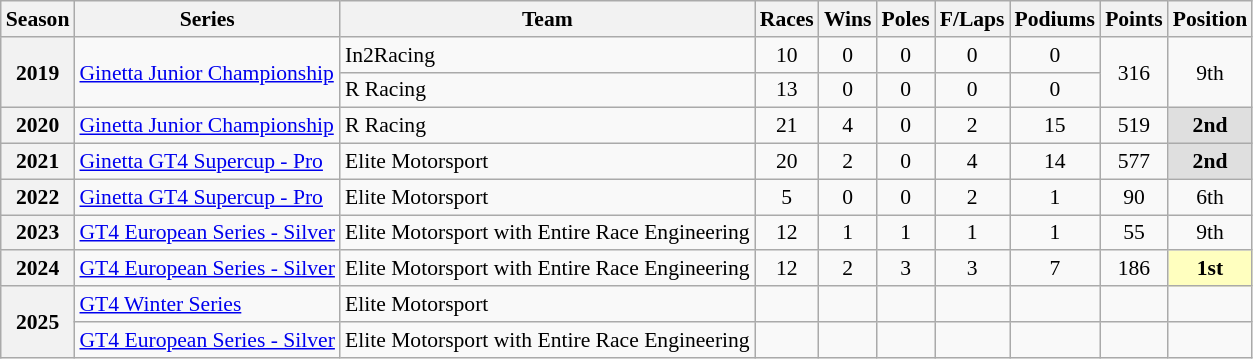<table class="wikitable" style="font-size: 90%; text-align:center">
<tr>
<th>Season</th>
<th>Series</th>
<th>Team</th>
<th>Races</th>
<th>Wins</th>
<th>Poles</th>
<th>F/Laps</th>
<th>Podiums</th>
<th>Points</th>
<th>Position</th>
</tr>
<tr>
<th rowspan="2">2019</th>
<td rowspan="2" align="left"><a href='#'>Ginetta Junior Championship</a></td>
<td align="left">In2Racing</td>
<td>10</td>
<td>0</td>
<td>0</td>
<td>0</td>
<td>0</td>
<td rowspan="2">316</td>
<td rowspan="2">9th</td>
</tr>
<tr>
<td align="left">R Racing</td>
<td>13</td>
<td>0</td>
<td>0</td>
<td>0</td>
<td>0</td>
</tr>
<tr>
<th>2020</th>
<td align="left"><a href='#'>Ginetta Junior Championship</a></td>
<td align="left">R Racing</td>
<td>21</td>
<td>4</td>
<td>0</td>
<td>2</td>
<td>15</td>
<td>519</td>
<td style="background:#DFDFDF;"><strong>2nd</strong></td>
</tr>
<tr>
<th>2021</th>
<td align="left"><a href='#'>Ginetta GT4 Supercup - Pro</a></td>
<td align="left">Elite Motorsport</td>
<td>20</td>
<td>2</td>
<td>0</td>
<td>4</td>
<td>14</td>
<td>577</td>
<td style="background:#DFDFDF;"><strong>2nd</strong></td>
</tr>
<tr>
<th>2022</th>
<td align="left"><a href='#'>Ginetta GT4 Supercup - Pro</a></td>
<td align="left">Elite Motorsport</td>
<td>5</td>
<td>0</td>
<td>0</td>
<td>2</td>
<td>1</td>
<td>90</td>
<td>6th</td>
</tr>
<tr>
<th>2023</th>
<td align="left"><a href='#'>GT4 European Series - Silver</a></td>
<td align="left">Elite Motorsport with Entire Race Engineering</td>
<td>12</td>
<td>1</td>
<td>1</td>
<td>1</td>
<td>1</td>
<td>55</td>
<td>9th</td>
</tr>
<tr>
<th>2024</th>
<td align="left"><a href='#'>GT4 European Series - Silver</a></td>
<td align="left">Elite Motorsport with Entire Race Engineering</td>
<td>12</td>
<td>2</td>
<td>3</td>
<td>3</td>
<td>7</td>
<td>186</td>
<td style="background:#FFFFBF;"><strong>1st</strong></td>
</tr>
<tr>
<th rowspan="2">2025</th>
<td align="left"><a href='#'>GT4 Winter Series</a></td>
<td align="left">Elite Motorsport</td>
<td></td>
<td></td>
<td></td>
<td></td>
<td></td>
<td></td>
<td></td>
</tr>
<tr>
<td align=left><a href='#'>GT4 European Series - Silver</a></td>
<td align=left>Elite Motorsport with Entire Race Engineering</td>
<td></td>
<td></td>
<td></td>
<td></td>
<td></td>
<td></td>
<td></td>
</tr>
</table>
